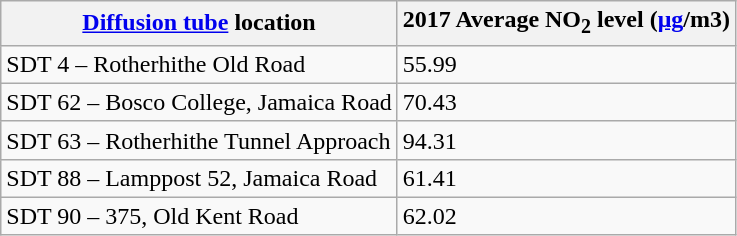<table class="wikitable">
<tr>
<th><a href='#'>Diffusion tube</a> location</th>
<th>2017 Average NO<sub>2</sub> level (<a href='#'>μg</a>/m3)</th>
</tr>
<tr>
<td>SDT 4 – Rotherhithe Old Road</td>
<td>55.99</td>
</tr>
<tr>
<td>SDT 62 – Bosco College, Jamaica Road</td>
<td>70.43</td>
</tr>
<tr>
<td>SDT 63 – Rotherhithe Tunnel Approach</td>
<td>94.31</td>
</tr>
<tr>
<td>SDT 88 – Lamppost 52, Jamaica Road</td>
<td>61.41</td>
</tr>
<tr>
<td>SDT 90 – 375, Old Kent Road</td>
<td>62.02</td>
</tr>
</table>
